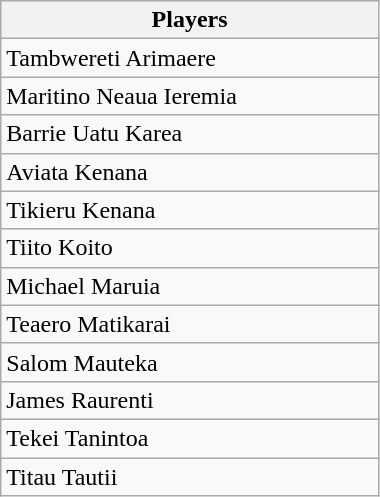<table class="wikitable" style="width:20%">
<tr>
<th>Players</th>
</tr>
<tr>
<td>Tambwereti Arimaere</td>
</tr>
<tr>
<td>Maritino Neaua Ieremia</td>
</tr>
<tr>
<td>Barrie Uatu Karea</td>
</tr>
<tr>
<td>Aviata Kenana</td>
</tr>
<tr>
<td>Tikieru Kenana</td>
</tr>
<tr>
<td>Tiito Koito</td>
</tr>
<tr>
<td>Michael Maruia</td>
</tr>
<tr>
<td>Teaero Matikarai</td>
</tr>
<tr>
<td>Salom Mauteka</td>
</tr>
<tr>
<td>James Raurenti</td>
</tr>
<tr>
<td>Tekei Tanintoa</td>
</tr>
<tr>
<td>Titau Tautii</td>
</tr>
</table>
